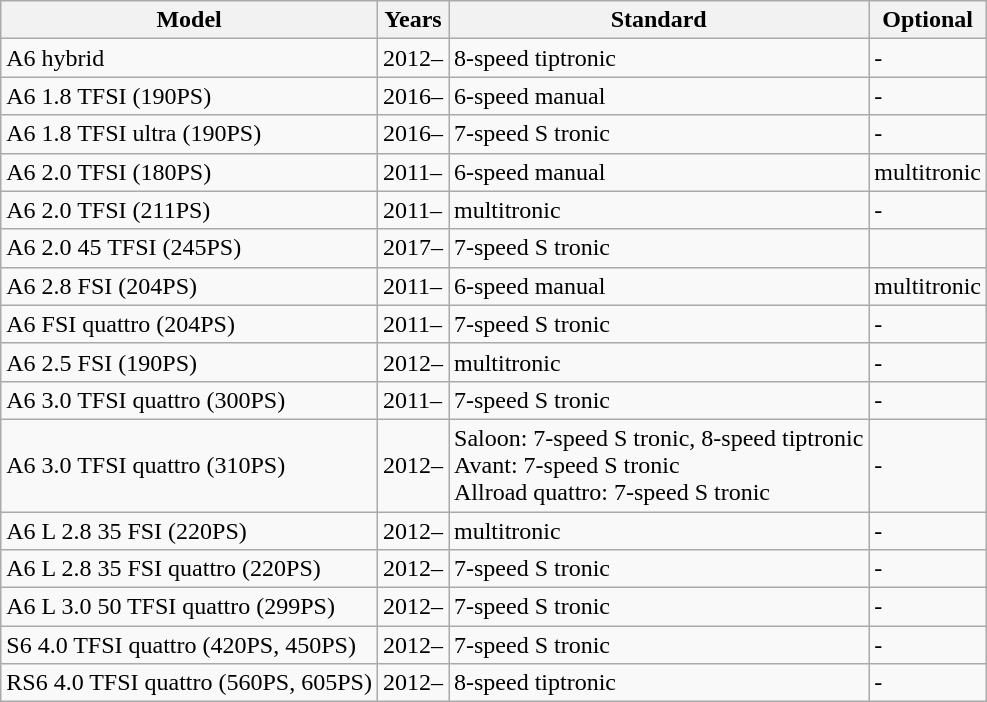<table class="wikitable collapsible sortable">
<tr>
<th>Model</th>
<th>Years</th>
<th>Standard</th>
<th>Optional</th>
</tr>
<tr>
<td>A6 hybrid</td>
<td>2012–</td>
<td>8-speed tiptronic</td>
<td>-</td>
</tr>
<tr>
<td>A6 1.8 TFSI (190PS)</td>
<td>2016–</td>
<td>6-speed manual</td>
<td>-</td>
</tr>
<tr>
<td>A6 1.8 TFSI ultra (190PS)</td>
<td>2016–</td>
<td>7-speed S tronic</td>
<td>-</td>
</tr>
<tr>
<td>A6 2.0 TFSI (180PS)</td>
<td>2011–</td>
<td>6-speed manual</td>
<td>multitronic</td>
</tr>
<tr>
<td>A6 2.0 TFSI (211PS)</td>
<td>2011–</td>
<td>multitronic</td>
<td>-</td>
</tr>
<tr>
<td>A6 2.0 45 TFSI (245PS)</td>
<td>2017–</td>
<td>7-speed S tronic</td>
<td></td>
</tr>
<tr>
<td>A6 2.8 FSI (204PS)</td>
<td>2011–</td>
<td>6-speed manual</td>
<td>multitronic</td>
</tr>
<tr>
<td>A6 FSI quattro (204PS)</td>
<td>2011–</td>
<td>7-speed S tronic</td>
<td>-</td>
</tr>
<tr>
<td>A6 2.5 FSI (190PS)</td>
<td>2012–</td>
<td>multitronic</td>
<td>-</td>
</tr>
<tr>
<td>A6 3.0 TFSI quattro (300PS)</td>
<td>2011–</td>
<td>7-speed S tronic</td>
<td>-</td>
</tr>
<tr>
<td>A6 3.0 TFSI quattro (310PS)</td>
<td>2012–</td>
<td>Saloon: 7-speed S tronic, 8-speed tiptronic<br>Avant: 7-speed S tronic<br>Allroad quattro: 7-speed S tronic</td>
<td>-</td>
</tr>
<tr>
<td>A6 L 2.8 35 FSI (220PS)</td>
<td>2012–</td>
<td>multitronic</td>
<td>-</td>
</tr>
<tr>
<td>A6 L 2.8 35 FSI quattro (220PS)</td>
<td>2012–</td>
<td>7-speed S tronic</td>
<td>-</td>
</tr>
<tr>
<td>A6 L 3.0 50 TFSI quattro (299PS)</td>
<td>2012–</td>
<td>7-speed S tronic</td>
<td>-</td>
</tr>
<tr>
<td>S6 4.0 TFSI quattro (420PS, 450PS)</td>
<td>2012–</td>
<td>7-speed S tronic</td>
<td>-</td>
</tr>
<tr>
<td>RS6 4.0 TFSI quattro (560PS, 605PS)</td>
<td>2012–</td>
<td>8-speed tiptronic</td>
<td>-</td>
</tr>
</table>
